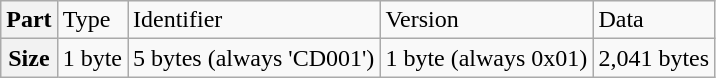<table class="wikitable">
<tr>
<th>Part</th>
<td>Type</td>
<td>Identifier</td>
<td>Version</td>
<td>Data</td>
</tr>
<tr>
<th>Size</th>
<td>1 byte</td>
<td>5 bytes (always 'CD001')</td>
<td>1 byte (always 0x01)</td>
<td>2,041 bytes</td>
</tr>
</table>
